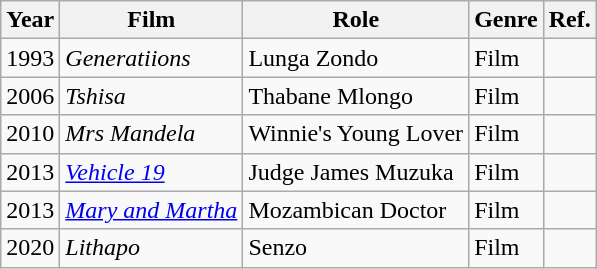<table class="wikitable">
<tr>
<th>Year</th>
<th>Film</th>
<th>Role</th>
<th>Genre</th>
<th>Ref.</th>
</tr>
<tr>
<td>1993</td>
<td><em>Generatiions</em></td>
<td>Lunga Zondo</td>
<td>Film</td>
<td></td>
</tr>
<tr>
<td>2006</td>
<td><em>Tshisa</em></td>
<td>Thabane Mlongo</td>
<td>Film</td>
<td></td>
</tr>
<tr>
<td>2010</td>
<td><em>Mrs Mandela</em></td>
<td>Winnie's Young Lover</td>
<td>Film</td>
<td></td>
</tr>
<tr>
<td>2013</td>
<td><em><a href='#'>Vehicle 19</a></em></td>
<td>Judge James Muzuka</td>
<td>Film</td>
<td></td>
</tr>
<tr>
<td>2013</td>
<td><em><a href='#'>Mary and Martha</a></em></td>
<td>Mozambican Doctor</td>
<td>Film</td>
<td></td>
</tr>
<tr>
<td>2020</td>
<td><em>Lithapo</em></td>
<td>Senzo</td>
<td>Film</td>
<td></td>
</tr>
</table>
